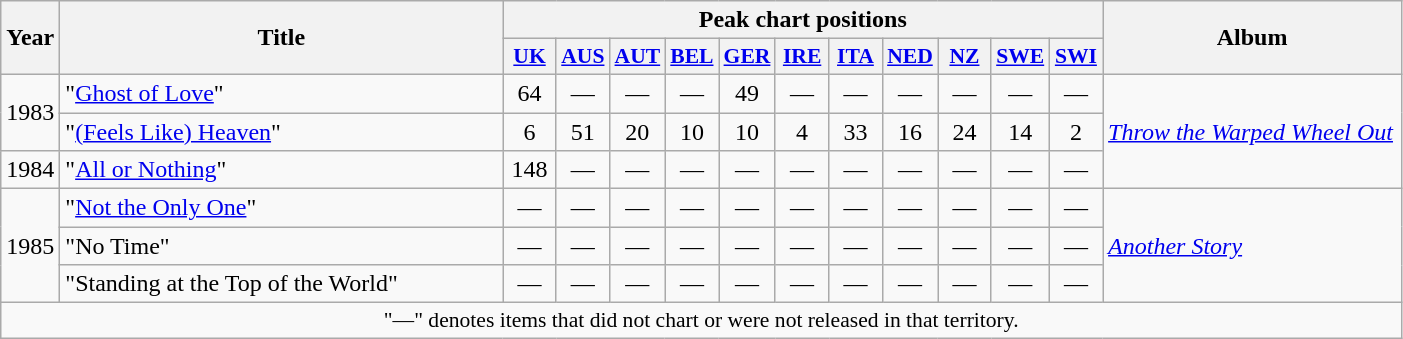<table class="wikitable">
<tr>
<th rowspan="2" style="width:2em;">Year</th>
<th rowspan="2" style="width:18em;">Title</th>
<th colspan="11">Peak chart positions</th>
<th rowspan="2" style="width:12em;">Album</th>
</tr>
<tr>
<th style="width:2em;font-size:90%;"><a href='#'>UK</a><br></th>
<th style="width:2em;font-size:90%;"><a href='#'>AUS</a><br></th>
<th style="width:2em;font-size:90%;"><a href='#'>AUT</a><br></th>
<th style="width:2em;font-size:90%;"><a href='#'>BEL</a><br></th>
<th style="width:2em;font-size:90%;"><a href='#'>GER</a><br></th>
<th style="width:2em;font-size:90%;"><a href='#'>IRE</a><br></th>
<th style="width:2em;font-size:90%;"><a href='#'>ITA</a><br></th>
<th style="width:2em;font-size:90%;"><a href='#'>NED</a><br></th>
<th style="width:2em;font-size:90%;"><a href='#'>NZ</a><br></th>
<th style="width:2em;font-size:90%;"><a href='#'>SWE</a><br></th>
<th style="width:2em;font-size:90%;"><a href='#'>SWI</a><br></th>
</tr>
<tr>
<td rowspan="2">1983</td>
<td>"<a href='#'>Ghost of Love</a>"</td>
<td style="text-align:center;">64</td>
<td style="text-align:center;">—</td>
<td style="text-align:center;">—</td>
<td style="text-align:center;">—</td>
<td style="text-align:center;">49</td>
<td style="text-align:center;">—</td>
<td style="text-align:center;">—</td>
<td style="text-align:center;">—</td>
<td style="text-align:center;">—</td>
<td style="text-align:center;">—</td>
<td style="text-align:center;">—</td>
<td rowspan="3"><em><a href='#'>Throw the Warped Wheel Out</a></em></td>
</tr>
<tr>
<td>"<a href='#'>(Feels Like) Heaven</a>"</td>
<td style="text-align:center;">6</td>
<td style="text-align:center;">51</td>
<td style="text-align:center;">20</td>
<td style="text-align:center;">10</td>
<td style="text-align:center;">10</td>
<td style="text-align:center;">4</td>
<td style="text-align:center;">33</td>
<td style="text-align:center;">16</td>
<td style="text-align:center;">24</td>
<td style="text-align:center;">14</td>
<td style="text-align:center;">2</td>
</tr>
<tr>
<td>1984</td>
<td>"<a href='#'>All or Nothing</a>"</td>
<td style="text-align:center;">148</td>
<td style="text-align:center;">—</td>
<td style="text-align:center;">—</td>
<td style="text-align:center;">—</td>
<td style="text-align:center;">—</td>
<td style="text-align:center;">—</td>
<td style="text-align:center;">—</td>
<td style="text-align:center;">—</td>
<td style="text-align:center;">—</td>
<td style="text-align:center;">—</td>
<td style="text-align:center;">—</td>
</tr>
<tr>
<td rowspan="3">1985</td>
<td>"<a href='#'>Not the Only One</a>"</td>
<td style="text-align:center;">—</td>
<td style="text-align:center;">—</td>
<td style="text-align:center;">—</td>
<td style="text-align:center;">—</td>
<td style="text-align:center;">—</td>
<td style="text-align:center;">—</td>
<td style="text-align:center;">—</td>
<td style="text-align:center;">—</td>
<td style="text-align:center;">—</td>
<td style="text-align:center;">—</td>
<td style="text-align:center;">—</td>
<td rowspan="3"><em><a href='#'>Another Story</a></em></td>
</tr>
<tr>
<td>"No Time"</td>
<td style="text-align:center;">—</td>
<td style="text-align:center;">—</td>
<td style="text-align:center;">—</td>
<td style="text-align:center;">—</td>
<td style="text-align:center;">—</td>
<td style="text-align:center;">—</td>
<td style="text-align:center;">—</td>
<td style="text-align:center;">—</td>
<td style="text-align:center;">—</td>
<td style="text-align:center;">—</td>
<td style="text-align:center;">—</td>
</tr>
<tr>
<td>"Standing at the Top of the World"</td>
<td style="text-align:center;">—</td>
<td style="text-align:center;">—</td>
<td style="text-align:center;">—</td>
<td style="text-align:center;">—</td>
<td style="text-align:center;">—</td>
<td style="text-align:center;">—</td>
<td style="text-align:center;">—</td>
<td style="text-align:center;">—</td>
<td style="text-align:center;">—</td>
<td style="text-align:center;">—</td>
<td style="text-align:center;">—</td>
</tr>
<tr>
<td colspan="15" style="text-align:center; font-size:90%;">"—" denotes items that did not chart or were not released in that territory.</td>
</tr>
</table>
